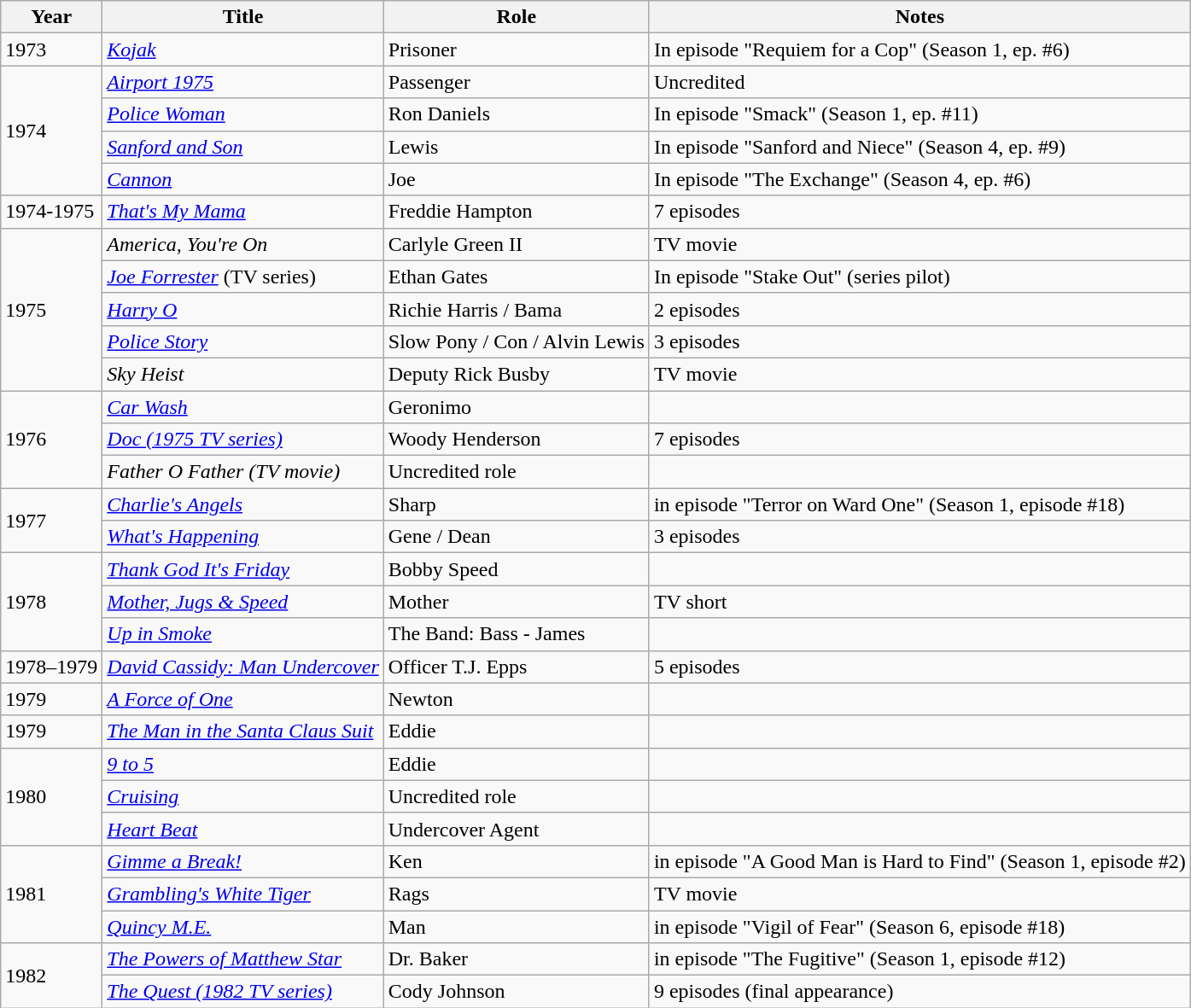<table class="wikitable">
<tr>
<th>Year</th>
<th>Title</th>
<th>Role</th>
<th>Notes</th>
</tr>
<tr>
<td>1973</td>
<td><em><a href='#'>Kojak</a></em></td>
<td>Prisoner</td>
<td>In episode "Requiem for a Cop" (Season 1, ep. #6)</td>
</tr>
<tr>
<td rowspan="4">1974</td>
<td><em><a href='#'>Airport 1975</a></em></td>
<td>Passenger</td>
<td>Uncredited</td>
</tr>
<tr>
<td><em><a href='#'>Police Woman</a></em></td>
<td>Ron Daniels</td>
<td>In episode "Smack" (Season 1, ep. #11)</td>
</tr>
<tr>
<td><em><a href='#'>Sanford and Son</a></em></td>
<td>Lewis</td>
<td>In episode "Sanford and Niece" (Season 4, ep. #9)</td>
</tr>
<tr>
<td><em><a href='#'>Cannon</a></em></td>
<td>Joe</td>
<td>In episode "The Exchange" (Season 4, ep. #6)</td>
</tr>
<tr>
<td>1974-1975</td>
<td><em><a href='#'>That's My Mama</a></em></td>
<td>Freddie Hampton</td>
<td>7 episodes</td>
</tr>
<tr>
<td rowspan="5">1975</td>
<td><em>America, You're On</em></td>
<td>Carlyle Green II</td>
<td>TV movie</td>
</tr>
<tr>
<td><em><a href='#'>Joe Forrester</a></em> (TV series)</td>
<td>Ethan Gates</td>
<td>In episode "Stake Out" (series pilot)</td>
</tr>
<tr>
<td><em><a href='#'>Harry O</a></em></td>
<td>Richie Harris / Bama</td>
<td>2 episodes</td>
</tr>
<tr>
<td><em><a href='#'>Police Story</a></em></td>
<td>Slow Pony / Con / Alvin Lewis</td>
<td>3 episodes</td>
</tr>
<tr>
<td><em>Sky Heist</em></td>
<td>Deputy Rick Busby</td>
<td>TV movie</td>
</tr>
<tr>
<td rowspan="3">1976</td>
<td><em><a href='#'>Car Wash</a></em></td>
<td>Geronimo</td>
<td></td>
</tr>
<tr>
<td><em><a href='#'>Doc (1975 TV series)</a></em></td>
<td>Woody Henderson</td>
<td>7 episodes</td>
</tr>
<tr>
<td><em>Father O Father (TV movie)</em></td>
<td>Uncredited role</td>
</tr>
<tr>
<td rowspan="2">1977</td>
<td><em><a href='#'>Charlie's Angels</a></em></td>
<td>Sharp</td>
<td>in episode "Terror on Ward One" (Season 1, episode #18)</td>
</tr>
<tr>
<td><em><a href='#'>What's Happening</a></em></td>
<td>Gene / Dean</td>
<td>3 episodes</td>
</tr>
<tr>
<td rowspan="3">1978</td>
<td><em><a href='#'>Thank God It's Friday</a></em></td>
<td>Bobby Speed</td>
<td></td>
</tr>
<tr>
<td><em><a href='#'>Mother, Jugs & Speed</a></em></td>
<td>Mother</td>
<td>TV short</td>
</tr>
<tr>
<td><em><a href='#'>Up in Smoke</a></em></td>
<td>The Band: Bass - James</td>
<td></td>
</tr>
<tr>
<td>1978–1979</td>
<td><em><a href='#'>David Cassidy: Man Undercover</a></em></td>
<td>Officer T.J. Epps</td>
<td>5 episodes</td>
</tr>
<tr>
<td>1979</td>
<td><em><a href='#'>A Force of One</a></em></td>
<td>Newton</td>
<td></td>
</tr>
<tr>
<td>1979</td>
<td><em><a href='#'>The Man in the Santa Claus Suit</a></em></td>
<td>Eddie</td>
<td></td>
</tr>
<tr>
<td rowspan="3">1980</td>
<td><em><a href='#'>9 to 5</a></em></td>
<td>Eddie</td>
<td></td>
</tr>
<tr>
<td><em><a href='#'>Cruising</a></em></td>
<td>Uncredited role</td>
<td></td>
</tr>
<tr>
<td><em><a href='#'>Heart Beat</a></em></td>
<td>Undercover Agent</td>
<td></td>
</tr>
<tr>
<td rowspan="3">1981</td>
<td><em><a href='#'>Gimme a Break!</a></em></td>
<td>Ken</td>
<td>in episode "A Good Man is Hard to Find" (Season 1, episode #2)</td>
</tr>
<tr>
<td><em><a href='#'>Grambling's White Tiger</a></em></td>
<td>Rags</td>
<td>TV movie</td>
</tr>
<tr>
<td><em><a href='#'>Quincy M.E.</a></em></td>
<td>Man</td>
<td>in episode "Vigil of Fear" (Season 6, episode #18)</td>
</tr>
<tr>
<td rowspan="2">1982</td>
<td><em><a href='#'>The Powers of Matthew Star</a></em></td>
<td>Dr. Baker</td>
<td>in episode "The Fugitive" (Season 1, episode #12)</td>
</tr>
<tr>
<td><em><a href='#'>The Quest (1982 TV series)</a></em></td>
<td>Cody Johnson</td>
<td>9 episodes (final appearance)</td>
</tr>
</table>
